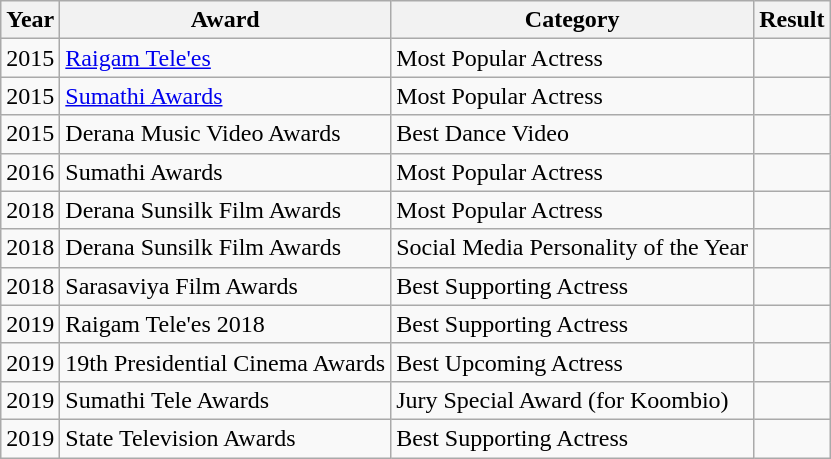<table class="wikitable">
<tr>
<th>Year</th>
<th>Award</th>
<th>Category</th>
<th>Result</th>
</tr>
<tr>
<td>2015</td>
<td><a href='#'>Raigam Tele'es</a></td>
<td>Most Popular Actress</td>
<td></td>
</tr>
<tr>
<td>2015</td>
<td><a href='#'>Sumathi Awards</a></td>
<td>Most Popular Actress</td>
<td></td>
</tr>
<tr>
<td>2015</td>
<td>Derana Music Video Awards</td>
<td>Best Dance Video</td>
<td></td>
</tr>
<tr>
<td>2016</td>
<td>Sumathi Awards</td>
<td>Most Popular Actress</td>
<td></td>
</tr>
<tr>
<td>2018</td>
<td>Derana Sunsilk Film Awards</td>
<td>Most Popular Actress</td>
<td></td>
</tr>
<tr>
<td>2018</td>
<td>Derana Sunsilk Film Awards</td>
<td>Social Media Personality of the Year</td>
<td></td>
</tr>
<tr>
<td>2018</td>
<td>Sarasaviya Film Awards</td>
<td>Best Supporting Actress</td>
<td></td>
</tr>
<tr>
<td>2019</td>
<td>Raigam Tele'es 2018</td>
<td>Best Supporting Actress</td>
<td> </td>
</tr>
<tr>
<td>2019</td>
<td>19th Presidential Cinema Awards</td>
<td>Best Upcoming Actress</td>
<td> </td>
</tr>
<tr>
<td>2019</td>
<td>Sumathi Tele Awards</td>
<td>Jury Special Award (for Koombio)</td>
<td></td>
</tr>
<tr>
<td>2019</td>
<td>State Television Awards</td>
<td>Best Supporting Actress</td>
<td></td>
</tr>
</table>
